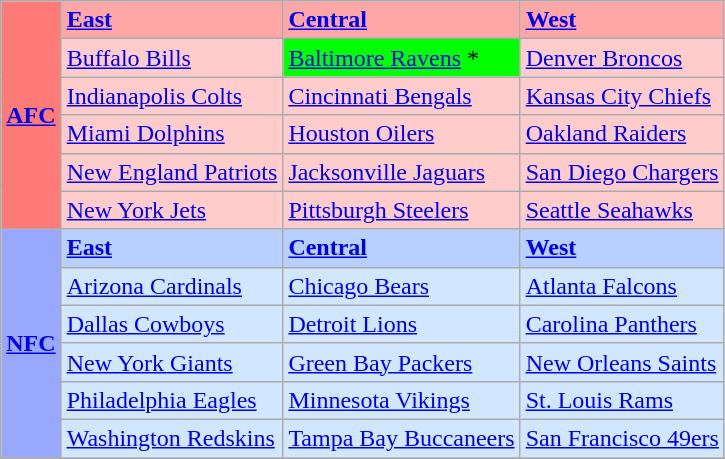<table class="wikitable">
<tr>
<th rowspan="6" style="background-color: #FF7B77;"><strong><a href='#'>AFC</a></strong></th>
<td style="background-color: #FFA7A7;"><strong><a href='#'>East</a></strong></td>
<td style="background-color: #FFA7A7;"><strong><a href='#'>Central</a></strong></td>
<td style="background-color: #FFA7A7;"><strong><a href='#'>West</a></strong></td>
</tr>
<tr>
<td style="background-color: #FFCCCC;"><a href='#'>Buffalo Bills</a></td>
<td style="background-color: #00FF00;"><a href='#'>Baltimore Ravens</a> *</td>
<td style="background-color: #FFCCCC;"><a href='#'>Denver Broncos</a></td>
</tr>
<tr>
<td style="background-color: #FFCCCC;"><a href='#'>Indianapolis Colts</a></td>
<td style="background-color: #FFCCCC;"><a href='#'>Cincinnati Bengals</a></td>
<td style="background-color: #FFCCCC;"><a href='#'>Kansas City Chiefs</a></td>
</tr>
<tr>
<td style="background-color: #FFCCCC;"><a href='#'>Miami Dolphins</a></td>
<td style="background-color: #FFCCCC;"><a href='#'>Houston Oilers</a></td>
<td style="background-color: #FFCCCC;"><a href='#'>Oakland Raiders</a></td>
</tr>
<tr>
<td style="background-color: #FFCCCC;"><a href='#'>New England Patriots</a></td>
<td style="background-color: #FFCCCC;"><a href='#'>Jacksonville Jaguars</a></td>
<td style="background-color: #FFCCCC;"><a href='#'>San Diego Chargers</a></td>
</tr>
<tr>
<td style="background-color: #FFCCCC;"><a href='#'>New York Jets</a></td>
<td style="background-color: #FFCCCC;"><a href='#'>Pittsburgh Steelers</a></td>
<td style="background-color: #FFCCCC;"><a href='#'>Seattle Seahawks</a></td>
</tr>
<tr>
<th rowspan="6" style="background-color: #99A8FF;"><strong><a href='#'>NFC</a></strong></th>
<td style="background-color: #B7D0FF;"><strong><a href='#'>East</a></strong></td>
<td style="background-color: #B7D0FF;"><strong><a href='#'>Central</a></strong></td>
<td style="background-color: #B7D0FF;"><strong><a href='#'>West</a></strong></td>
</tr>
<tr>
<td style="background-color: #D0E7FF;"><a href='#'>Arizona Cardinals</a></td>
<td style="background-color: #D0E7FF;"><a href='#'>Chicago Bears</a></td>
<td style="background-color: #D0E7FF;"><a href='#'>Atlanta Falcons</a></td>
</tr>
<tr>
<td style="background-color: #D0E7FF;"><a href='#'>Dallas Cowboys</a></td>
<td style="background-color: #D0E7FF;"><a href='#'>Detroit Lions</a></td>
<td style="background-color: #D0E7FF;"><a href='#'>Carolina Panthers</a></td>
</tr>
<tr>
<td style="background-color: #D0E7FF;"><a href='#'>New York Giants</a></td>
<td style="background-color: #D0E7FF;"><a href='#'>Green Bay Packers</a></td>
<td style="background-color: #D0E7FF;"><a href='#'>New Orleans Saints</a></td>
</tr>
<tr>
<td style="background-color: #D0E7FF;"><a href='#'>Philadelphia Eagles</a></td>
<td style="background-color: #D0E7FF;"><a href='#'>Minnesota Vikings</a></td>
<td style="background-color: #D0E7FF;"><a href='#'>St. Louis Rams</a></td>
</tr>
<tr>
<td style="background-color: #D0E7FF;"><a href='#'>Washington Redskins</a></td>
<td style="background-color: #D0E7FF;"><a href='#'>Tampa Bay Buccaneers</a></td>
<td style="background-color: #D0E7FF;"><a href='#'>San Francisco 49ers</a></td>
</tr>
<tr>
</tr>
</table>
